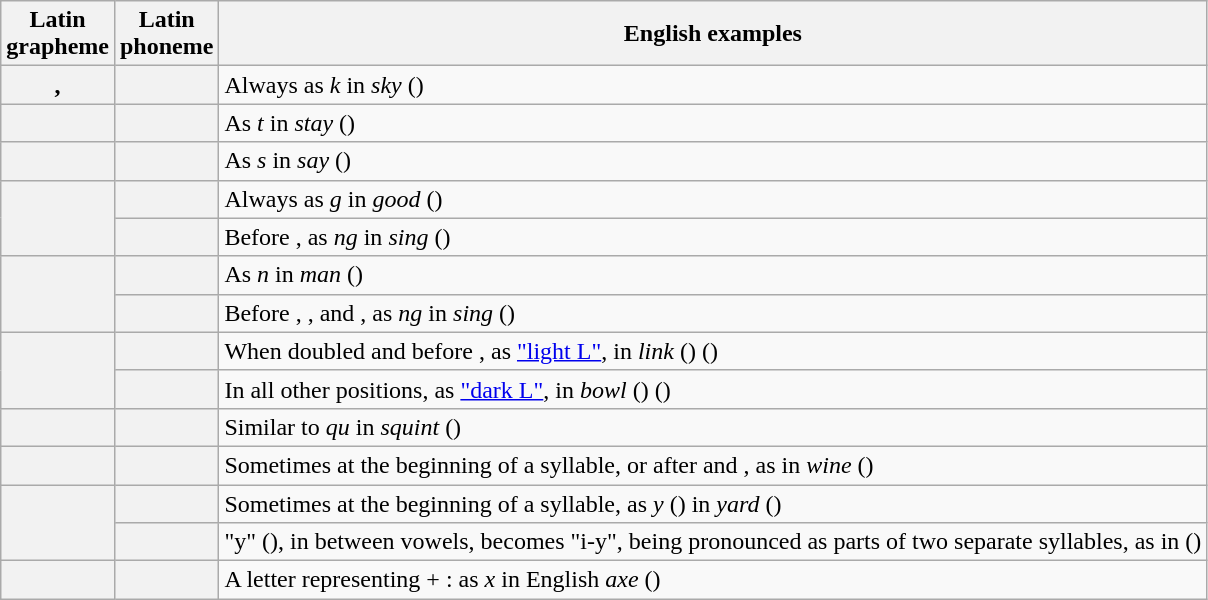<table class="wikitable plainrowheaders">
<tr>
<th scope="col">Latin<br>grapheme</th>
<th scope="col">Latin<br>phoneme</th>
<th scope="col">English examples</th>
</tr>
<tr>
<th scope="row" style="text-align:center">, </th>
<th style="text-align:center;font-weight:normal"></th>
<td>Always as <em>k</em> in <em>sky</em> ()</td>
</tr>
<tr>
<th scope="row" style="text-align:center"></th>
<th style="text-align:center;font-weight:normal"></th>
<td>As <em>t</em> in <em>stay</em> ()</td>
</tr>
<tr>
<th scope="row" style="text-align:center"></th>
<th style="text-align:center;font-weight:normal"></th>
<td>As <em>s</em> in <em>say</em> ()</td>
</tr>
<tr>
<th scope="rowgroup" style="text-align:center" rowspan="2"></th>
<th scope="row" style="text-align:center;font-weight:normal"></th>
<td>Always as <em>g</em> in <em>good</em> ()</td>
</tr>
<tr>
<th scope="row" style="text-align:center;font-weight:normal"></th>
<td>Before , as <em>ng</em> in <em>sing</em> ()</td>
</tr>
<tr>
<th scope="rowgroup" style="text-align:center" rowspan="2"></th>
<th scope="row" style="text-align:center"></th>
<td>As <em>n</em> in <em>man</em> ()</td>
</tr>
<tr>
<th scope="row" style="text-align:center"></th>
<td>Before , , and , as <em>ng</em> in <em>sing</em> ()</td>
</tr>
<tr>
<th scope="rowgroup" style="text-align:center" rowspan="2"></th>
<th style="text-align:center;font-weight:normal"></th>
<td>When doubled  and before , as <a href='#'>"light L"</a>,  in <em>link</em> () ()</td>
</tr>
<tr>
<th scope="row" style="text-align:center"></th>
<td>In all other positions, as <a href='#'>"dark L"</a>,  in <em>bowl</em> () ()</td>
</tr>
<tr>
<th scope="row" style="text-align:center"></th>
<th style="text-align:center;font-weight:normal"></th>
<td>Similar to <em>qu</em> in <em>squint</em> ()</td>
</tr>
<tr>
<th scope="row" style="text-align:center"></th>
<th style="text-align:center;font-weight:normal"></th>
<td>Sometimes at the beginning of a syllable, or after  and , as  in <em>wine</em> ()</td>
</tr>
<tr>
<th scope="rowgroup" style="text-align:center" rowspan="2"></th>
<th scope="row" style="text-align:center"></th>
<td>Sometimes at the beginning of a syllable, as <em>y</em> () in <em>yard</em> ()</td>
</tr>
<tr>
<th scope="row" style="text-align:center"></th>
<td>"y" (), in between vowels, becomes "i-y", being pronounced as parts of two separate syllables, as in  ()</td>
</tr>
<tr>
<th scope="row" style="text-align:center"></th>
<th style="text-align:center;font-weight:normal"></th>
<td>A letter representing  + : as <em>x</em> in English <em>axe</em> ()</td>
</tr>
</table>
